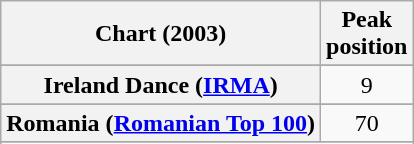<table class="wikitable sortable plainrowheaders" style="text-align:center">
<tr>
<th>Chart (2003)</th>
<th>Peak<br>position</th>
</tr>
<tr>
</tr>
<tr>
</tr>
<tr>
</tr>
<tr>
<th scope="row">Ireland Dance (<a href='#'>IRMA</a>)</th>
<td>9</td>
</tr>
<tr>
</tr>
<tr>
</tr>
<tr>
<th scope="row">Romania (<a href='#'>Romanian Top 100</a>)</th>
<td>70</td>
</tr>
<tr>
</tr>
<tr>
</tr>
<tr>
</tr>
<tr>
</tr>
<tr>
</tr>
</table>
